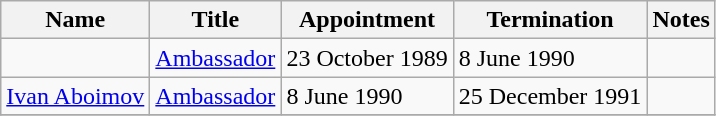<table class="wikitable">
<tr valign="middle">
<th>Name</th>
<th>Title</th>
<th>Appointment</th>
<th>Termination</th>
<th>Notes</th>
</tr>
<tr>
<td></td>
<td><a href='#'>Ambassador</a></td>
<td>23 October 1989</td>
<td>8 June 1990</td>
<td></td>
</tr>
<tr>
<td><a href='#'>Ivan Aboimov</a></td>
<td><a href='#'>Ambassador</a></td>
<td>8 June 1990</td>
<td>25 December 1991</td>
<td></td>
</tr>
<tr>
</tr>
</table>
